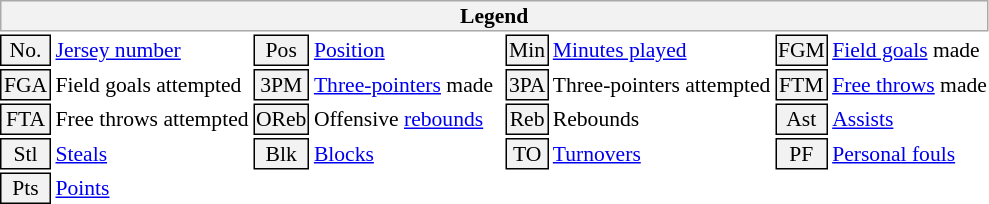<table class="toccolours" style="font-size:90%; white-space:nowrap">
<tr>
<th colspan="8" style="background:#f2f2f2; border:1px solid #aaa;">Legend</th>
</tr>
<tr>
<td style="width:30px; text-align:center; background:#f2f2f2; border:1px solid black;">No.</td>
<td style="width:125px;"><a href='#'>Jersey number</a></td>
<td style="text-align:center; background:#f2f2f2; border:1px solid black;">Pos</td>
<td style="width:125px;"><a href='#'>Position</a></td>
<td style="text-align:center; background:#f2f2f2; border:1px solid black;">Min</td>
<td style="width:125px;"><a href='#'>Minutes played</a></td>
<td style="text-align:center; background:#f2f2f2; border:1px solid black;">FGM</td>
<td><a href='#'>Field goals</a> made</td>
</tr>
<tr>
<td style="text-align:center; background:#f2f2f2; border:1px solid black;">FGA</td>
<td>Field goals attempted</td>
<td style="text-align:center; background:#f2f2f2; border:1px solid black;">3PM</td>
<td><a href='#'>Three-pointers</a> made</td>
<td style="text-align:center; background:#f2f2f2; border:1px solid black;">3PA</td>
<td>Three-pointers attempted</td>
<td style="text-align:center; background:#f2f2f2; border:1px solid black;">FTM</td>
<td><a href='#'>Free throws</a> made</td>
</tr>
<tr>
<td style="text-align:center; background:#f2f2f2; border:1px solid black;">FTA</td>
<td>Free throws attempted</td>
<td style="text-align:center; background:#f2f2f2; border:1px solid black;">OReb</td>
<td>Offensive <a href='#'>rebounds</a></td>
<td style="text-align:center; background:#f2f2f2; border:1px solid black;">Reb</td>
<td>Rebounds</td>
<td style="text-align:center; background:#f2f2f2; border:1px solid black;">Ast</td>
<td><a href='#'>Assists</a></td>
</tr>
<tr>
<td style="text-align:center; background:#f2f2f2; border:1px solid black;">Stl</td>
<td><a href='#'>Steals</a></td>
<td style="text-align:center; background:#f2f2f2; border:1px solid black;">Blk</td>
<td><a href='#'>Blocks</a></td>
<td style="text-align:center; background:#f2f2f2; border:1px solid black;">TO</td>
<td><a href='#'>Turnovers</a></td>
<td style="text-align:center; background:#f2f2f2; border:1px solid black;">PF</td>
<td><a href='#'>Personal fouls</a></td>
</tr>
<tr>
<td style="text-align:center; background:#f2f2f2; border:1px solid black;">Pts</td>
<td><a href='#'>Points</a></td>
</tr>
</table>
